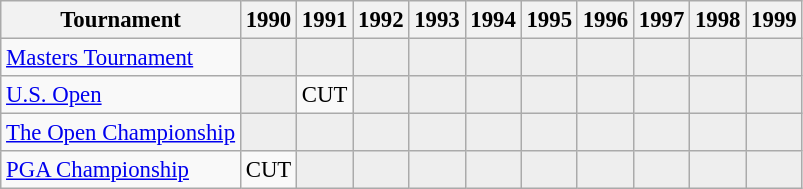<table class="wikitable" style="font-size:95%;text-align:center;">
<tr>
<th>Tournament</th>
<th>1990</th>
<th>1991</th>
<th>1992</th>
<th>1993</th>
<th>1994</th>
<th>1995</th>
<th>1996</th>
<th>1997</th>
<th>1998</th>
<th>1999</th>
</tr>
<tr>
<td align=left><a href='#'>Masters Tournament</a></td>
<td style="background:#eeeeee;"></td>
<td style="background:#eeeeee;"></td>
<td style="background:#eeeeee;"></td>
<td style="background:#eeeeee;"></td>
<td style="background:#eeeeee;"></td>
<td style="background:#eeeeee;"></td>
<td style="background:#eeeeee;"></td>
<td style="background:#eeeeee;"></td>
<td style="background:#eeeeee;"></td>
<td style="background:#eeeeee;"></td>
</tr>
<tr>
<td align=left><a href='#'>U.S. Open</a></td>
<td style="background:#eeeeee;"></td>
<td>CUT</td>
<td style="background:#eeeeee;"></td>
<td style="background:#eeeeee;"></td>
<td style="background:#eeeeee;"></td>
<td style="background:#eeeeee;"></td>
<td style="background:#eeeeee;"></td>
<td style="background:#eeeeee;"></td>
<td style="background:#eeeeee;"></td>
<td style="background:#eeeeee;"></td>
</tr>
<tr>
<td align=left><a href='#'>The Open Championship</a></td>
<td style="background:#eeeeee;"></td>
<td style="background:#eeeeee;"></td>
<td style="background:#eeeeee;"></td>
<td style="background:#eeeeee;"></td>
<td style="background:#eeeeee;"></td>
<td style="background:#eeeeee;"></td>
<td style="background:#eeeeee;"></td>
<td style="background:#eeeeee;"></td>
<td style="background:#eeeeee;"></td>
<td style="background:#eeeeee;"></td>
</tr>
<tr>
<td align=left><a href='#'>PGA Championship</a></td>
<td>CUT</td>
<td style="background:#eeeeee;"></td>
<td style="background:#eeeeee;"></td>
<td style="background:#eeeeee;"></td>
<td style="background:#eeeeee;"></td>
<td style="background:#eeeeee;"></td>
<td style="background:#eeeeee;"></td>
<td style="background:#eeeeee;"></td>
<td style="background:#eeeeee;"></td>
<td style="background:#eeeeee;"></td>
</tr>
</table>
